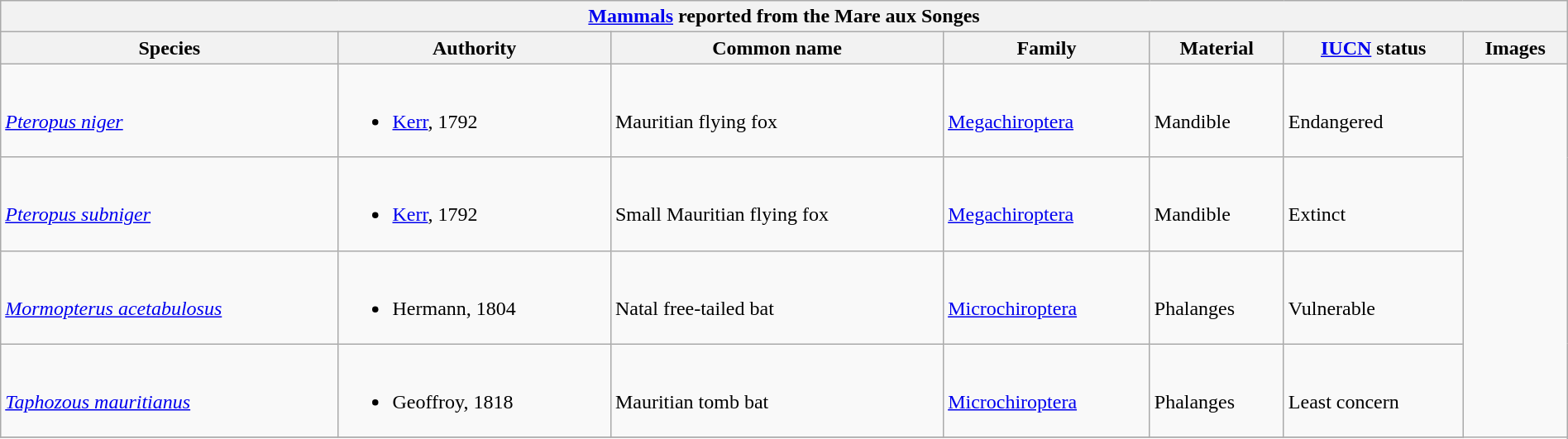<table class="wikitable" align="center" width="100%">
<tr>
<th colspan="7" align="center"><strong><a href='#'>Mammals</a> reported from the Mare aux Songes</strong></th>
</tr>
<tr>
<th>Species</th>
<th>Authority</th>
<th>Common name</th>
<th>Family</th>
<th>Material</th>
<th><a href='#'>IUCN</a> status</th>
<th>Images</th>
</tr>
<tr>
<td><br><em><a href='#'>Pteropus niger</a></em></td>
<td><br><ul><li><a href='#'>Kerr</a>, 1792</li></ul></td>
<td><br>Mauritian flying fox</td>
<td><br><a href='#'>Megachiroptera</a></td>
<td><br>Mandible</td>
<td><br>Endangered</td>
<td rowspan="99"><br>
</td>
</tr>
<tr>
<td><br><em><a href='#'>Pteropus subniger</a></em></td>
<td><br><ul><li><a href='#'>Kerr</a>, 1792</li></ul></td>
<td><br>Small Mauritian flying fox</td>
<td><br><a href='#'>Megachiroptera</a></td>
<td><br>Mandible</td>
<td><br>Extinct</td>
</tr>
<tr>
<td><br><em><a href='#'>Mormopterus acetabulosus</a></em></td>
<td><br><ul><li>Hermann, 1804</li></ul></td>
<td><br>Natal free-tailed bat</td>
<td><br><a href='#'>Microchiroptera</a></td>
<td><br>Phalanges</td>
<td><br>Vulnerable</td>
</tr>
<tr>
<td><br><em><a href='#'>Taphozous mauritianus</a></em></td>
<td><br><ul><li>Geoffroy, 1818</li></ul></td>
<td><br>Mauritian tomb bat</td>
<td><br><a href='#'>Microchiroptera</a></td>
<td><br>Phalanges</td>
<td><br>Least concern</td>
</tr>
<tr>
</tr>
</table>
